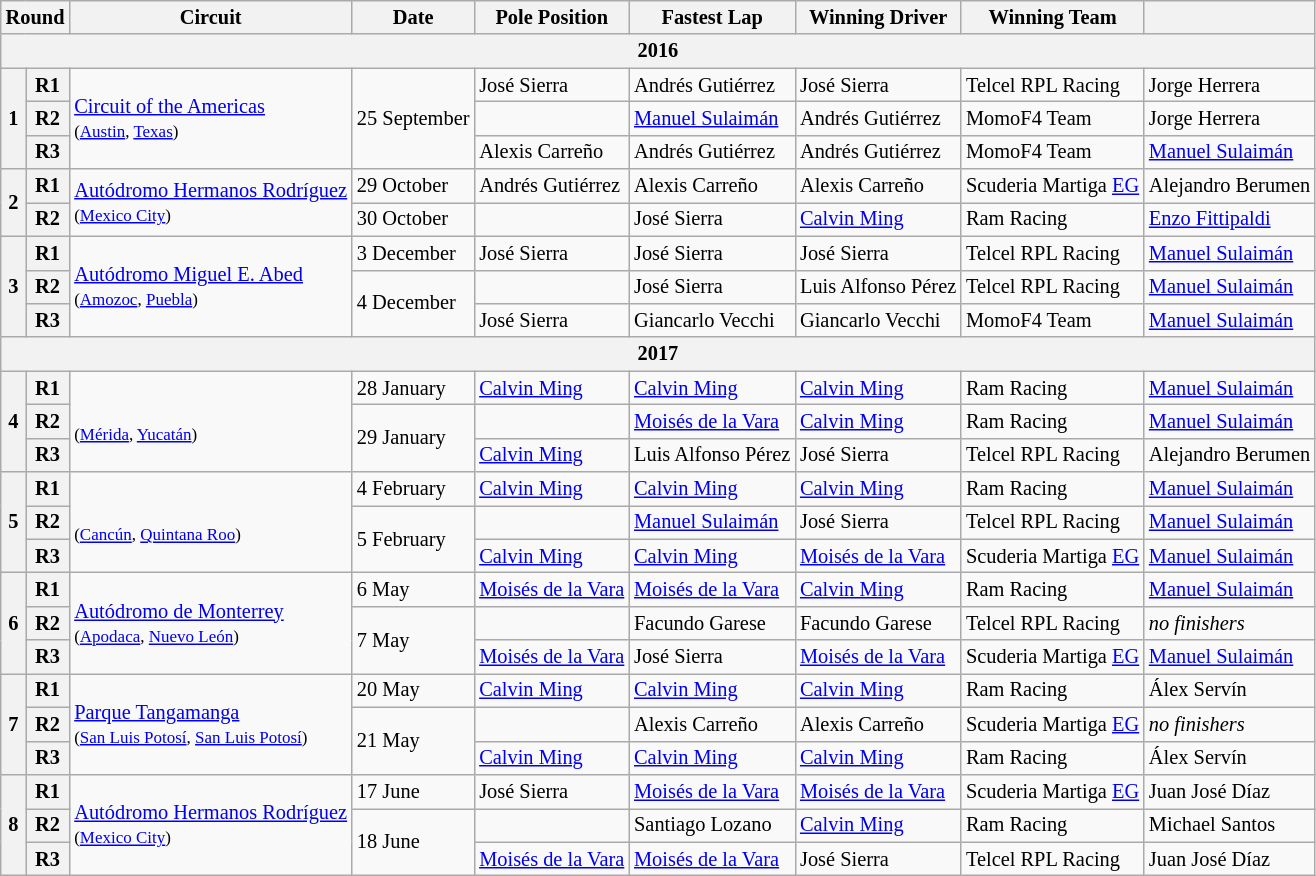<table class="wikitable" style="font-size: 85%">
<tr>
<th colspan=2>Round</th>
<th>Circuit</th>
<th>Date</th>
<th>Pole Position</th>
<th>Fastest Lap</th>
<th>Winning Driver</th>
<th>Winning Team</th>
<th></th>
</tr>
<tr>
<th colspan=9>2016</th>
</tr>
<tr>
<th rowspan=3>1</th>
<th>R1</th>
<td rowspan=3> <a href='#'>Circuit of the Americas</a><br><small>(<a href='#'>Austin</a>, <a href='#'>Texas</a>)</small></td>
<td rowspan=3 nowrap>25 September</td>
<td> José Sierra</td>
<td> Andrés Gutiérrez</td>
<td> José Sierra</td>
<td> Telcel RPL Racing</td>
<td> Jorge Herrera</td>
</tr>
<tr>
<th>R2</th>
<td></td>
<td> <a href='#'>Manuel Sulaimán</a></td>
<td> Andrés Gutiérrez</td>
<td> MomoF4 Team</td>
<td> Jorge Herrera</td>
</tr>
<tr>
<th>R3</th>
<td> Alexis Carreño</td>
<td> Andrés Gutiérrez</td>
<td> Andrés Gutiérrez</td>
<td> MomoF4 Team</td>
<td> <a href='#'>Manuel Sulaimán</a></td>
</tr>
<tr>
<th rowspan=2>2</th>
<th>R1</th>
<td rowspan=2> <a href='#'>Autódromo Hermanos Rodríguez</a><br><small>(<a href='#'>Mexico City</a>)</small></td>
<td>29 October</td>
<td> Andrés Gutiérrez</td>
<td> Alexis Carreño</td>
<td> Alexis Carreño</td>
<td> Scuderia Martiga <a href='#'>EG</a></td>
<td> Alejandro Berumen</td>
</tr>
<tr>
<th>R2</th>
<td>30 October</td>
<td></td>
<td> José Sierra</td>
<td> <a href='#'>Calvin Ming</a></td>
<td> Ram Racing</td>
<td> <a href='#'>Enzo Fittipaldi</a></td>
</tr>
<tr>
<th rowspan=3>3</th>
<th>R1</th>
<td rowspan=3> <a href='#'>Autódromo Miguel E. Abed</a><br><small>(<a href='#'>Amozoc</a>, <a href='#'>Puebla</a>)</small></td>
<td>3 December</td>
<td> José Sierra</td>
<td> José Sierra</td>
<td> José Sierra</td>
<td> Telcel RPL Racing</td>
<td> <a href='#'>Manuel Sulaimán</a></td>
</tr>
<tr>
<th>R2</th>
<td rowspan=2>4 December</td>
<td></td>
<td> José Sierra</td>
<td nowrap> Luis Alfonso Pérez</td>
<td nowrap> Telcel RPL Racing</td>
<td> <a href='#'>Manuel Sulaimán</a></td>
</tr>
<tr>
<th>R3</th>
<td> José Sierra</td>
<td> Giancarlo Vecchi</td>
<td> Giancarlo Vecchi</td>
<td> MomoF4 Team</td>
<td> <a href='#'>Manuel Sulaimán</a></td>
</tr>
<tr>
<th colspan=9>2017</th>
</tr>
<tr>
<th rowspan=3>4</th>
<th>R1</th>
<td rowspan=3> <br> <small> (<a href='#'>Mérida</a>, <a href='#'>Yucatán</a>) </small></td>
<td>28 January</td>
<td> <a href='#'>Calvin Ming</a></td>
<td> <a href='#'>Calvin Ming</a></td>
<td> <a href='#'>Calvin Ming</a></td>
<td> Ram Racing</td>
<td> <a href='#'>Manuel Sulaimán</a></td>
</tr>
<tr>
<th>R2</th>
<td rowspan=2>29 January</td>
<td></td>
<td> <a href='#'>Moisés de la Vara</a></td>
<td> <a href='#'>Calvin Ming</a></td>
<td> Ram Racing</td>
<td> <a href='#'>Manuel Sulaimán</a></td>
</tr>
<tr>
<th>R3</th>
<td> <a href='#'>Calvin Ming</a></td>
<td nowrap> Luis Alfonso Pérez</td>
<td> José Sierra</td>
<td> Telcel RPL Racing</td>
<td nowrap> Alejandro Berumen</td>
</tr>
<tr>
<th rowspan=3>5</th>
<th>R1</th>
<td rowspan=3 nowrap> <br><small>(<a href='#'>Cancún</a>, <a href='#'>Quintana Roo</a>)</small></td>
<td>4 February</td>
<td> <a href='#'>Calvin Ming</a></td>
<td> <a href='#'>Calvin Ming</a></td>
<td> <a href='#'>Calvin Ming</a></td>
<td> Ram Racing</td>
<td nowrap> <a href='#'>Manuel Sulaimán</a></td>
</tr>
<tr>
<th>R2</th>
<td rowspan=2>5 February</td>
<td></td>
<td nowrap> <a href='#'>Manuel Sulaimán</a></td>
<td> José Sierra</td>
<td> Telcel RPL Racing</td>
<td> <a href='#'>Manuel Sulaimán</a></td>
</tr>
<tr>
<th>R3</th>
<td> <a href='#'>Calvin Ming</a></td>
<td> <a href='#'>Calvin Ming</a></td>
<td nowrap> <a href='#'>Moisés de la Vara</a></td>
<td> Scuderia Martiga <a href='#'>EG</a></td>
<td> <a href='#'>Manuel Sulaimán</a></td>
</tr>
<tr>
<th rowspan=3>6</th>
<th>R1</th>
<td rowspan=3> <a href='#'>Autódromo de Monterrey</a><br><small>(<a href='#'>Apodaca</a>, <a href='#'>Nuevo León</a>)</small></td>
<td>6 May</td>
<td nowrap> <a href='#'>Moisés de la Vara</a></td>
<td nowrap> <a href='#'>Moisés de la Vara</a></td>
<td> <a href='#'>Calvin Ming</a></td>
<td> Ram Racing</td>
<td> <a href='#'>Manuel Sulaimán</a></td>
</tr>
<tr>
<th>R2</th>
<td rowspan=2>7 May</td>
<td></td>
<td> Facundo Garese</td>
<td> Facundo Garese</td>
<td> Telcel RPL Racing</td>
<td><em>no finishers</em></td>
</tr>
<tr>
<th>R3</th>
<td nowrap> <a href='#'>Moisés de la Vara</a></td>
<td> José Sierra</td>
<td nowrap> <a href='#'>Moisés de la Vara</a></td>
<td> Scuderia Martiga <a href='#'>EG</a></td>
<td> <a href='#'>Manuel Sulaimán</a></td>
</tr>
<tr>
<th rowspan=3>7</th>
<th>R1</th>
<td rowspan=3 nowrap> <a href='#'>Parque Tangamanga</a><br><small>(<a href='#'>San Luis Potosí</a>, <a href='#'>San Luis Potosí</a>)</small></td>
<td>20 May</td>
<td> <a href='#'>Calvin Ming</a></td>
<td> <a href='#'>Calvin Ming</a></td>
<td> <a href='#'>Calvin Ming</a></td>
<td> Ram Racing</td>
<td> Álex Servín</td>
</tr>
<tr>
<th>R2</th>
<td rowspan=2>21 May</td>
<td></td>
<td> Alexis Carreño</td>
<td> Alexis Carreño</td>
<td> Scuderia Martiga <a href='#'>EG</a></td>
<td><em>no finishers</em></td>
</tr>
<tr>
<th>R3</th>
<td> <a href='#'>Calvin Ming</a></td>
<td> <a href='#'>Calvin Ming</a></td>
<td> <a href='#'>Calvin Ming</a></td>
<td> Ram Racing</td>
<td> Álex Servín</td>
</tr>
<tr>
<th rowspan=3>8</th>
<th>R1</th>
<td rowspan=3 nowrap> <a href='#'>Autódromo Hermanos Rodríguez</a><br><small>(<a href='#'>Mexico City</a>)</small></td>
<td>17 June</td>
<td> José Sierra</td>
<td> <a href='#'>Moisés de la Vara</a></td>
<td> <a href='#'>Moisés de la Vara</a></td>
<td nowrap> Scuderia Martiga <a href='#'>EG</a></td>
<td> Juan José Díaz</td>
</tr>
<tr>
<th>R2</th>
<td rowspan=2>18 June</td>
<td></td>
<td> Santiago Lozano</td>
<td> <a href='#'>Calvin Ming</a></td>
<td> Ram Racing</td>
<td> Michael Santos</td>
</tr>
<tr>
<th>R3</th>
<td> <a href='#'>Moisés de la Vara</a></td>
<td> <a href='#'>Moisés de la Vara</a></td>
<td> José Sierra</td>
<td> Telcel RPL Racing</td>
<td nowrap> Juan José Díaz</td>
</tr>
</table>
